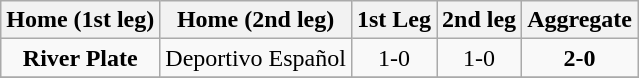<table class="wikitable" style="text-align: center;">
<tr>
<th>Home (1st leg)</th>
<th>Home (2nd leg)</th>
<th>1st Leg</th>
<th>2nd leg</th>
<th>Aggregate</th>
</tr>
<tr>
<td><strong>River Plate</strong></td>
<td>Deportivo Español</td>
<td>1-0</td>
<td>1-0</td>
<td><strong>2-0</strong></td>
</tr>
<tr>
</tr>
</table>
